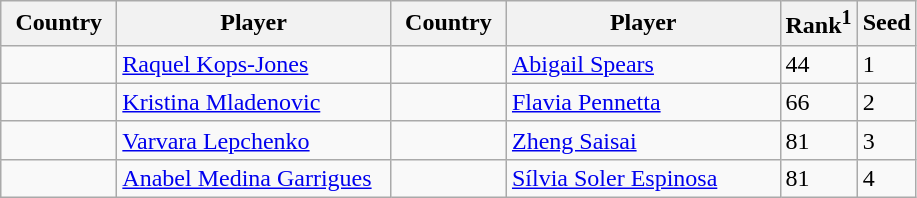<table class="sortable wikitable">
<tr>
<th width="70">Country</th>
<th width="175">Player</th>
<th width="70">Country</th>
<th width="175">Player</th>
<th>Rank<sup>1</sup></th>
<th>Seed</th>
</tr>
<tr>
<td></td>
<td><a href='#'>Raquel Kops-Jones</a></td>
<td></td>
<td><a href='#'>Abigail Spears</a></td>
<td>44</td>
<td>1</td>
</tr>
<tr>
<td></td>
<td><a href='#'>Kristina Mladenovic</a></td>
<td></td>
<td><a href='#'>Flavia Pennetta</a></td>
<td>66</td>
<td>2</td>
</tr>
<tr>
<td></td>
<td><a href='#'>Varvara Lepchenko</a></td>
<td></td>
<td><a href='#'>Zheng Saisai</a></td>
<td>81</td>
<td>3</td>
</tr>
<tr>
<td></td>
<td><a href='#'>Anabel Medina Garrigues</a></td>
<td></td>
<td><a href='#'>Sílvia Soler Espinosa</a></td>
<td>81</td>
<td>4</td>
</tr>
</table>
